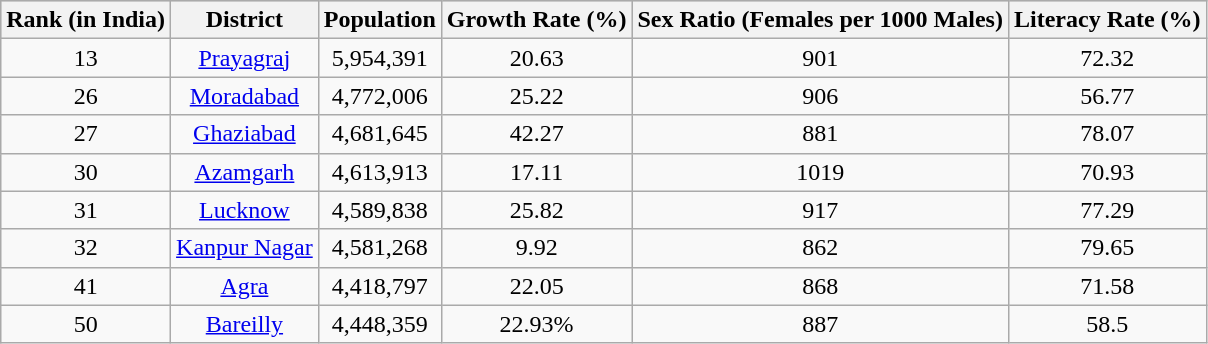<table class="wikitable sortable mw-collapsible">
<tr style="background:#ccc; text-align:center">
<th>Rank (in India)</th>
<th>District</th>
<th>Population</th>
<th>Growth Rate (%)</th>
<th>Sex Ratio (Females per 1000 Males)</th>
<th>Literacy Rate (%)</th>
</tr>
<tr style="vertical-align:middle; text-align:center">
<td>13</td>
<td><a href='#'>Prayagraj</a></td>
<td>5,954,391</td>
<td>20.63</td>
<td>901</td>
<td>72.32</td>
</tr>
<tr style="vertical-align:middle; text-align:center">
<td>26</td>
<td><a href='#'>Moradabad</a></td>
<td>4,772,006</td>
<td>25.22</td>
<td>906</td>
<td>56.77</td>
</tr>
<tr style="vertical-align:middle; text-align:center">
<td>27</td>
<td><a href='#'>Ghaziabad</a></td>
<td>4,681,645</td>
<td>42.27</td>
<td>881</td>
<td>78.07</td>
</tr>
<tr style="vertical-align:middle; text-align:center">
<td>30</td>
<td><a href='#'>Azamgarh</a></td>
<td>4,613,913</td>
<td>17.11</td>
<td>1019</td>
<td>70.93</td>
</tr>
<tr style="vertical-align:middle; text-align:center">
<td>31</td>
<td><a href='#'>Lucknow</a></td>
<td>4,589,838</td>
<td>25.82</td>
<td>917</td>
<td>77.29</td>
</tr>
<tr style="vertical-align:middle; text-align:center">
<td>32</td>
<td><a href='#'>Kanpur Nagar</a></td>
<td>4,581,268</td>
<td>9.92</td>
<td>862</td>
<td>79.65</td>
</tr>
<tr style="vertical-align:middle; text-align:center">
<td>41</td>
<td><a href='#'>Agra</a></td>
<td>4,418,797</td>
<td>22.05</td>
<td>868</td>
<td>71.58</td>
</tr>
<tr style="vertical-align:middle; text-align:center">
<td>50</td>
<td><a href='#'>Bareilly</a></td>
<td>4,448,359</td>
<td>22.93%</td>
<td>887</td>
<td>58.5</td>
</tr>
</table>
